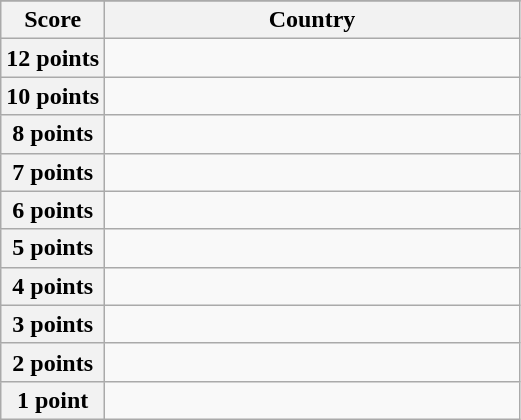<table class="wikitable">
<tr>
</tr>
<tr>
<th scope="col" width="20%">Score</th>
<th scope="col">Country</th>
</tr>
<tr>
<th scope="row">12 points</th>
<td></td>
</tr>
<tr>
<th scope="row">10 points</th>
<td></td>
</tr>
<tr>
<th scope="row">8 points</th>
<td></td>
</tr>
<tr>
<th scope="row">7 points</th>
<td></td>
</tr>
<tr>
<th scope="row">6 points</th>
<td></td>
</tr>
<tr>
<th scope="row">5 points</th>
<td></td>
</tr>
<tr>
<th scope="row">4 points</th>
<td></td>
</tr>
<tr>
<th scope="row">3 points</th>
<td></td>
</tr>
<tr>
<th scope="row">2 points</th>
<td></td>
</tr>
<tr>
<th scope="row">1 point</th>
<td></td>
</tr>
</table>
